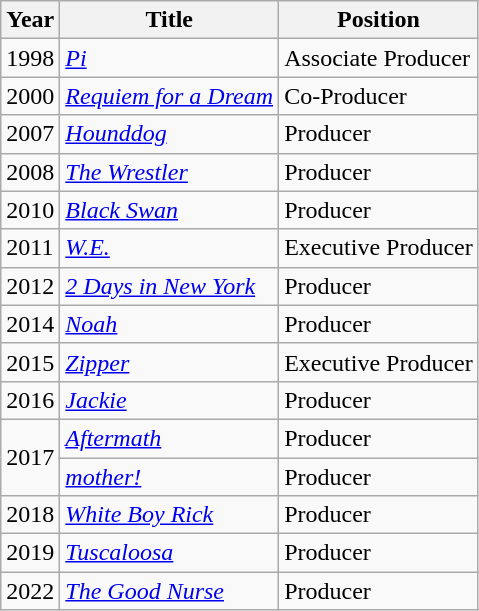<table class="wikitable">
<tr>
<th>Year</th>
<th>Title</th>
<th>Position</th>
</tr>
<tr>
<td>1998</td>
<td><em><a href='#'>Pi</a></em></td>
<td>Associate Producer</td>
</tr>
<tr>
<td>2000</td>
<td><em><a href='#'>Requiem for a Dream</a></em></td>
<td>Co-Producer</td>
</tr>
<tr>
<td>2007</td>
<td><em><a href='#'>Hounddog</a></em></td>
<td>Producer</td>
</tr>
<tr>
<td>2008</td>
<td><em><a href='#'>The Wrestler</a></em></td>
<td>Producer</td>
</tr>
<tr>
<td>2010</td>
<td><em><a href='#'>Black Swan</a></em></td>
<td>Producer</td>
</tr>
<tr>
<td>2011</td>
<td><em><a href='#'>W.E.</a></em></td>
<td>Executive Producer</td>
</tr>
<tr>
<td>2012</td>
<td><em><a href='#'>2 Days in New York</a></em></td>
<td>Producer</td>
</tr>
<tr>
<td>2014</td>
<td><em><a href='#'>Noah</a></em></td>
<td>Producer</td>
</tr>
<tr>
<td>2015</td>
<td><em><a href='#'>Zipper</a></em></td>
<td>Executive Producer</td>
</tr>
<tr>
<td>2016</td>
<td><em><a href='#'>Jackie</a></em></td>
<td>Producer</td>
</tr>
<tr>
<td rowspan="2">2017</td>
<td><em><a href='#'>Aftermath</a></em></td>
<td>Producer</td>
</tr>
<tr>
<td><em><a href='#'>mother!</a></em></td>
<td>Producer</td>
</tr>
<tr>
<td>2018</td>
<td><em><a href='#'>White Boy Rick</a></em></td>
<td>Producer</td>
</tr>
<tr>
<td>2019</td>
<td><em><a href='#'>Tuscaloosa</a></em></td>
<td>Producer</td>
</tr>
<tr>
<td>2022</td>
<td><em><a href='#'>The Good Nurse</a></em></td>
<td>Producer</td>
</tr>
</table>
